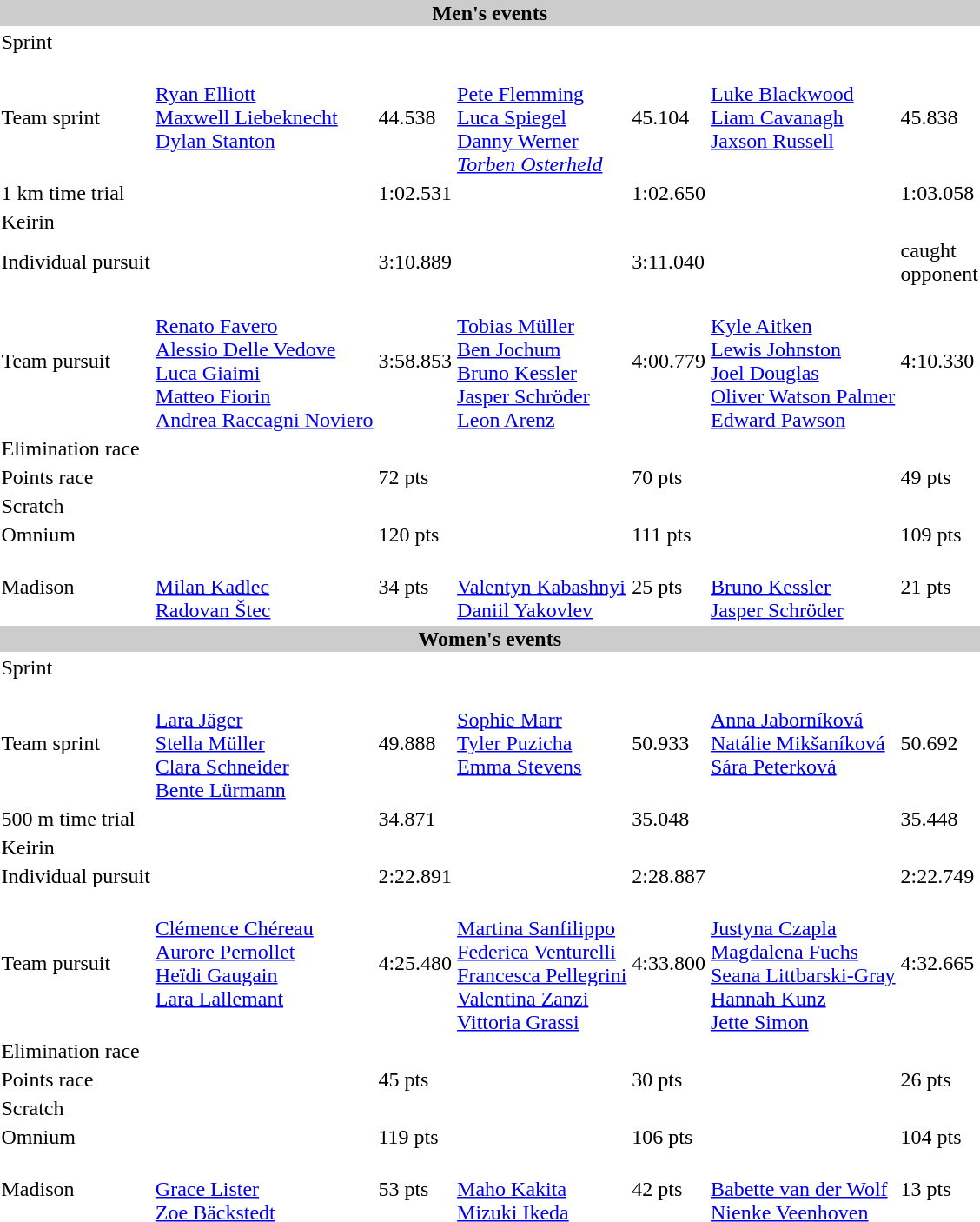<table>
<tr style="background:#ccc; width:100%;">
<td colspan=7 align=center><strong>Men's events</strong></td>
</tr>
<tr>
<td>Sprint</td>
<td colspan=2></td>
<td colspan=2></td>
<td colspan=2></td>
</tr>
<tr>
<td>Team sprint</td>
<td valign=top><br><a href='#'>Ryan Elliott</a><br><a href='#'>Maxwell Liebeknecht</a><br><a href='#'>Dylan Stanton</a></td>
<td>44.538</td>
<td valign=top><br><a href='#'>Pete Flemming</a><br><a href='#'>Luca Spiegel</a><br><a href='#'>Danny Werner</a><br><em><a href='#'>Torben Osterheld</a></td>
<td>45.104</td>
<td valign=top><br><a href='#'>Luke Blackwood</a><br><a href='#'>Liam Cavanagh</a><br><a href='#'>Jaxson Russell</a></td>
<td>45.838</td>
</tr>
<tr>
<td>1 km time trial</td>
<td></td>
<td>1:02.531</td>
<td></td>
<td>1:02.650</td>
<td></td>
<td>1:03.058</td>
</tr>
<tr>
<td>Keirin</td>
<td colspan=2></td>
<td colspan=2></td>
<td colspan=2></td>
</tr>
<tr>
<td>Individual pursuit</td>
<td></td>
<td>3:10.889</td>
<td></td>
<td>3:11.040</td>
<td></td>
<td></em>caught<em><br></em>opponent<em></td>
</tr>
<tr>
<td>Team pursuit</td>
<td valign=top><br><a href='#'>Renato Favero</a><br><a href='#'>Alessio Delle Vedove</a><br><a href='#'>Luca Giaimi</a><br><a href='#'>Matteo Fiorin</a><br></em><a href='#'>Andrea Raccagni Noviero</a><em></td>
<td>3:58.853</td>
<td valign=top><br><a href='#'>Tobias Müller</a><br><a href='#'>Ben Jochum</a><br><a href='#'>Bruno Kessler</a><br><a href='#'>Jasper Schröder</a><br></em><a href='#'>Leon Arenz</a><em></td>
<td>4:00.779</td>
<td valign=top><br><a href='#'>Kyle Aitken</a><br><a href='#'>Lewis Johnston</a><br><a href='#'>Joel Douglas</a><br><a href='#'>Oliver Watson Palmer</a><br></em><a href='#'>Edward Pawson</a><em></td>
<td>4:10.330</td>
</tr>
<tr>
<td>Elimination race</td>
<td colspan=2></td>
<td colspan=2></td>
<td colspan=2></td>
</tr>
<tr>
<td>Points race</td>
<td></td>
<td>72 pts</td>
<td></td>
<td>70 pts</td>
<td></td>
<td>49 pts</td>
</tr>
<tr>
<td>Scratch</td>
<td colspan=2></td>
<td colspan=2></td>
<td colspan=2></td>
</tr>
<tr>
<td>Omnium</td>
<td></td>
<td>120 pts</td>
<td></td>
<td>111 pts</td>
<td></td>
<td>109 pts</td>
</tr>
<tr>
<td>Madison</td>
<td><br><a href='#'>Milan Kadlec</a><br><a href='#'>Radovan Štec</a></td>
<td>34 pts</td>
<td><br><a href='#'>Valentyn Kabashnyi</a><br><a href='#'>Daniil Yakovlev</a></td>
<td>25 pts</td>
<td><br><a href='#'>Bruno Kessler</a><br><a href='#'>Jasper Schröder</a></td>
<td>21 pts</td>
</tr>
<tr style="background:#ccc; width:100%;">
<td colspan=7 align=center><strong>Women's events</strong></td>
</tr>
<tr>
<td>Sprint</td>
<td colspan=2></td>
<td colspan=2></td>
<td colspan=2></td>
</tr>
<tr>
<td>Team sprint</td>
<td valign=top><br><a href='#'>Lara Jäger</a><br><a href='#'>Stella Müller</a><br><a href='#'>Clara Schneider</a><br></em><a href='#'>Bente Lürmann</a><em></td>
<td>49.888</td>
<td valign=top><br><a href='#'>Sophie Marr</a><br><a href='#'>Tyler Puzicha</a><br><a href='#'>Emma Stevens</a></td>
<td>50.933</td>
<td valign=top><br><a href='#'>Anna Jaborníková</a><br><a href='#'>Natálie Mikšaníková</a><br><a href='#'>Sára Peterková</a></td>
<td>50.692</td>
</tr>
<tr>
<td>500 m time trial</td>
<td></td>
<td>34.871</td>
<td></td>
<td>35.048</td>
<td></td>
<td>35.448</td>
</tr>
<tr>
<td>Keirin</td>
<td colspan=2></td>
<td colspan=2></td>
<td colspan=2></td>
</tr>
<tr>
<td>Individual pursuit</td>
<td></td>
<td>2:22.891</td>
<td></td>
<td>2:28.887</td>
<td></td>
<td>2:22.749</td>
</tr>
<tr>
<td>Team pursuit</td>
<td valign=top><br><a href='#'>Clémence Chéreau</a><br><a href='#'>Aurore Pernollet</a><br><a href='#'>Heïdi Gaugain</a><br><a href='#'>Lara Lallemant</a></td>
<td>4:25.480</td>
<td valign=top><br><a href='#'>Martina Sanfilippo</a><br><a href='#'>Federica Venturelli</a><br><a href='#'>Francesca Pellegrini</a><br><a href='#'>Valentina Zanzi</a><br></em><a href='#'>Vittoria Grassi</a><em></td>
<td>4:33.800</td>
<td valign=top><br><a href='#'>Justyna Czapla</a><br><a href='#'>Magdalena Fuchs</a><br><a href='#'>Seana Littbarski-Gray</a><br><a href='#'>Hannah Kunz</a><br></em><a href='#'>Jette Simon</a><em></td>
<td>4:32.665</td>
</tr>
<tr>
<td>Elimination race</td>
<td colspan=2></td>
<td colspan=2></td>
<td colspan=2></td>
</tr>
<tr>
<td>Points race</td>
<td></td>
<td>45 pts</td>
<td></td>
<td>30 pts</td>
<td></td>
<td>26 pts</td>
</tr>
<tr>
<td>Scratch</td>
<td colspan=2></td>
<td colspan=2></td>
<td colspan=2></td>
</tr>
<tr>
<td>Omnium</td>
<td></td>
<td>119 pts</td>
<td></td>
<td>106 pts</td>
<td></td>
<td>104 pts</td>
</tr>
<tr>
<td>Madison</td>
<td><br><a href='#'>Grace Lister</a><br><a href='#'>Zoe Bäckstedt</a></td>
<td>53 pts</td>
<td><br><a href='#'>Maho Kakita</a><br><a href='#'>Mizuki Ikeda</a></td>
<td>42 pts</td>
<td><br><a href='#'>Babette van der Wolf</a><br><a href='#'>Nienke Veenhoven</a></td>
<td>13 pts</td>
</tr>
</table>
